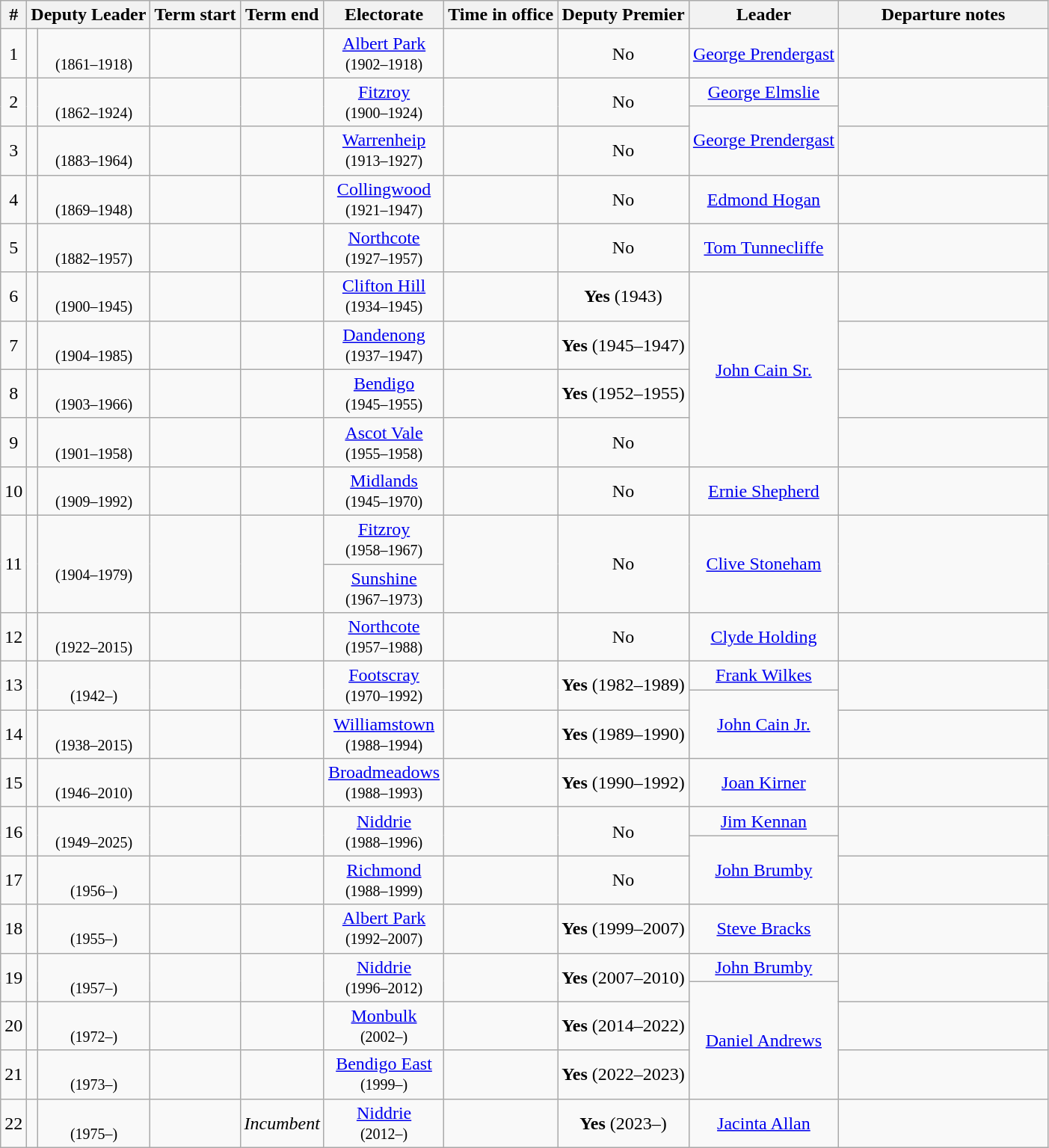<table class="wikitable sortable">
<tr>
<th>#</th>
<th colspan=2>Deputy Leader</th>
<th>Term start</th>
<th>Term end</th>
<th>Electorate</th>
<th>Time in office</th>
<th>Deputy Premier</th>
<th>Leader</th>
<th width=20%>Departure notes</th>
</tr>
<tr align=center>
<td>1</td>
<td></td>
<td><br><small>(1861–1918)</small></td>
<td></td>
<td></td>
<td><a href='#'>Albert Park</a><br><small>(1902–1918)</small></td>
<td></td>
<td>No</td>
<td><a href='#'>George Prendergast</a></td>
<td></td>
</tr>
<tr align=center>
<td rowspan=2>2</td>
<td rowspan=2></td>
<td rowspan=2><br><small>(1862–1924)</small></td>
<td rowspan=2></td>
<td rowspan=2></td>
<td rowspan=2><a href='#'>Fitzroy</a><br><small>(1900–1924)</small></td>
<td rowspan=2></td>
<td rowspan=2>No</td>
<td><a href='#'>George Elmslie</a></td>
<td rowspan=2></td>
</tr>
<tr align=center>
<td rowspan="2"><a href='#'>George Prendergast</a></td>
</tr>
<tr align=center>
<td>3</td>
<td></td>
<td><br><small>(1883–1964)</small></td>
<td></td>
<td></td>
<td><a href='#'>Warrenheip</a><br><small>(1913–1927)</small></td>
<td></td>
<td>No</td>
<td></td>
</tr>
<tr align=center>
<td>4</td>
<td></td>
<td><br><small>(1869–1948)</small></td>
<td></td>
<td></td>
<td><a href='#'>Collingwood</a><br><small>(1921–1947)</small></td>
<td></td>
<td>No</td>
<td><a href='#'>Edmond Hogan</a></td>
<td></td>
</tr>
<tr align=center>
<td>5</td>
<td></td>
<td><br><small>(1882–1957)</small></td>
<td></td>
<td></td>
<td><a href='#'>Northcote</a><br><small>(1927–1957)</small></td>
<td></td>
<td>No</td>
<td><a href='#'>Tom Tunnecliffe</a></td>
<td></td>
</tr>
<tr align=center>
<td>6</td>
<td></td>
<td><br><small>(1900–1945)</small></td>
<td></td>
<td></td>
<td><a href='#'>Clifton Hill</a><br><small>(1934–1945)</small></td>
<td></td>
<td><strong>Yes</strong> (1943)</td>
<td rowspan="4"><a href='#'>John Cain Sr.</a></td>
<td></td>
</tr>
<tr align=center>
<td>7</td>
<td></td>
<td><br><small>(1904–1985)</small></td>
<td></td>
<td></td>
<td><a href='#'>Dandenong</a><br><small>(1937–1947)</small></td>
<td></td>
<td><strong>Yes</strong> (1945–1947)</td>
<td></td>
</tr>
<tr align=center>
<td>8</td>
<td></td>
<td><br><small>(1903–1966)</small></td>
<td></td>
<td></td>
<td><a href='#'>Bendigo</a><br><small>(1945–1955)</small></td>
<td></td>
<td><strong>Yes</strong> (1952–1955)</td>
<td></td>
</tr>
<tr align=center>
<td>9</td>
<td></td>
<td><br><small>(1901–1958)</small></td>
<td></td>
<td></td>
<td><a href='#'>Ascot Vale</a><br><small>(1955–1958)</small></td>
<td></td>
<td>No</td>
<td></td>
</tr>
<tr align=center>
<td>10</td>
<td></td>
<td><br><small>(1909–1992)</small></td>
<td></td>
<td></td>
<td><a href='#'>Midlands</a><br><small>(1945–1970)</small></td>
<td></td>
<td>No</td>
<td><a href='#'>Ernie Shepherd</a></td>
<td></td>
</tr>
<tr align=center>
<td rowspan=2>11</td>
<td rowspan=2></td>
<td rowspan=2><br><small>(1904–1979)</small></td>
<td rowspan=2></td>
<td rowspan=2></td>
<td><a href='#'>Fitzroy</a><br><small>(1958–1967)</small></td>
<td rowspan=2></td>
<td rowspan=2>No</td>
<td rowspan=2><a href='#'>Clive Stoneham</a></td>
<td rowspan=2></td>
</tr>
<tr align=center>
<td><a href='#'>Sunshine</a><br><small>(1967–1973)</small></td>
</tr>
<tr align=center>
<td>12</td>
<td></td>
<td><br><small>(1922–2015)</small></td>
<td></td>
<td></td>
<td><a href='#'>Northcote</a><br><small>(1957–1988)</small></td>
<td></td>
<td>No</td>
<td><a href='#'>Clyde Holding</a></td>
<td></td>
</tr>
<tr align=center>
<td rowspan=2>13</td>
<td rowspan=2></td>
<td rowspan=2><br><small>(1942–)</small></td>
<td rowspan=2></td>
<td rowspan=2></td>
<td rowspan=2><a href='#'>Footscray</a><br><small>(1970–1992)</small></td>
<td rowspan=2><strong></strong></td>
<td rowspan=2><strong>Yes</strong> (1982–1989)</td>
<td><a href='#'>Frank Wilkes</a></td>
<td rowspan=2></td>
</tr>
<tr align=center>
<td rowspan="2"><a href='#'>John Cain Jr.</a></td>
</tr>
<tr align=center>
<td>14</td>
<td></td>
<td><br><small>(1938–2015)</small></td>
<td></td>
<td></td>
<td><a href='#'>Williamstown</a><br><small>(1988–1994)</small></td>
<td></td>
<td><strong>Yes</strong> (1989–1990)</td>
<td></td>
</tr>
<tr align=center>
<td>15</td>
<td></td>
<td><br><small>(1946–2010)</small></td>
<td></td>
<td></td>
<td><a href='#'>Broadmeadows</a><br><small>(1988–1993)</small></td>
<td></td>
<td><strong>Yes</strong> (1990–1992)</td>
<td><a href='#'>Joan Kirner</a></td>
<td></td>
</tr>
<tr align=center>
<td rowspan=2>16</td>
<td rowspan=2></td>
<td rowspan=2><br><small>(1949–2025)</small></td>
<td rowspan=2></td>
<td rowspan=2></td>
<td rowspan=2><a href='#'>Niddrie</a><br><small>(1988–1996)</small></td>
<td rowspan=2></td>
<td rowspan=2>No</td>
<td><a href='#'>Jim Kennan</a></td>
<td rowspan=2></td>
</tr>
<tr align=center>
<td rowspan="3"><a href='#'>John Brumby</a></td>
</tr>
<tr align=center>
<td>17</td>
<td></td>
<td><br><small>(1956–)</small></td>
<td></td>
<td></td>
<td><a href='#'>Richmond</a><br><small>(1988–1999)</small></td>
<td></td>
<td>No</td>
<td></td>
</tr>
<tr align=center>
<td rowspan=2>18</td>
<td rowspan=2></td>
<td rowspan=2><br><small>(1955–)</small></td>
<td rowspan=2></td>
<td rowspan=2></td>
<td rowspan=2><a href='#'>Albert Park</a><br><small>(1992–2007)</small></td>
<td rowspan=2></td>
<td rowspan=2><strong>Yes</strong> (1999–2007)</td>
<td rowspan=2></td>
</tr>
<tr align=center>
<td><a href='#'>Steve Bracks</a></td>
</tr>
<tr align=center>
<td rowspan=2>19</td>
<td rowspan=2></td>
<td rowspan=2><br><small>(1957–)</small></td>
<td rowspan=2></td>
<td rowspan=2></td>
<td rowspan=2><a href='#'>Niddrie</a><br><small>(1996–2012)</small></td>
<td rowspan=2></td>
<td rowspan=2><strong>Yes</strong> (2007–2010)</td>
<td><a href='#'>John Brumby</a></td>
<td rowspan=2></td>
</tr>
<tr align=center>
<td rowspan="3"><a href='#'>Daniel Andrews</a></td>
</tr>
<tr align=center>
<td>20</td>
<td></td>
<td><br><small>(1972–)</small></td>
<td></td>
<td></td>
<td><a href='#'>Monbulk</a><br><small>(2002–)</small></td>
<td></td>
<td><strong>Yes</strong> (2014–2022)</td>
<td></td>
</tr>
<tr align=center>
<td>21</td>
<td></td>
<td><br><small>(1973–)</small></td>
<td></td>
<td></td>
<td><a href='#'>Bendigo East</a><br><small>(1999–)</small></td>
<td></td>
<td><strong>Yes</strong> (2022–2023)</td>
<td></td>
</tr>
<tr align=center>
<td>22</td>
<td></td>
<td><br><small>(1975–)</small></td>
<td></td>
<td><em>Incumbent</em></td>
<td><a href='#'>Niddrie</a><br><small>(2012–)</small></td>
<td></td>
<td><strong>Yes</strong> (2023–)</td>
<td><a href='#'>Jacinta Allan</a></td>
<td></td>
</tr>
</table>
